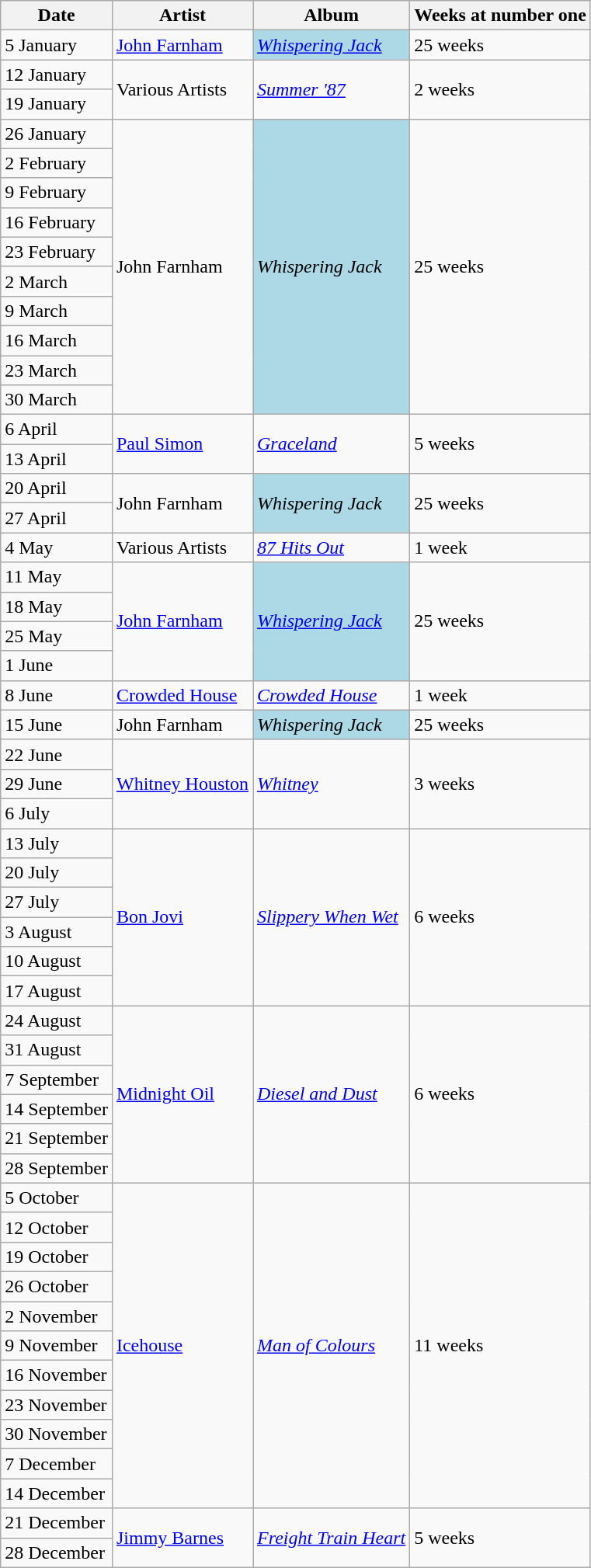<table class="wikitable">
<tr>
<th>Date</th>
<th>Artist</th>
<th>Album</th>
<th>Weeks at number one</th>
</tr>
<tr>
<td>5 January</td>
<td><a href='#'>John Farnham</a></td>
<td bgcolor=lightblue><em><a href='#'>Whispering Jack</a></em></td>
<td>25 weeks</td>
</tr>
<tr>
<td>12 January</td>
<td rowspan="2">Various Artists</td>
<td rowspan="2"><em><a href='#'>Summer '87</a></em></td>
<td rowspan="2">2 weeks</td>
</tr>
<tr>
<td>19 January</td>
</tr>
<tr>
<td>26 January</td>
<td rowspan="10">John Farnham</td>
<td bgcolor=lightblue rowspan="10"><em>Whispering Jack</em></td>
<td rowspan="10">25 weeks</td>
</tr>
<tr>
<td>2 February</td>
</tr>
<tr>
<td>9 February</td>
</tr>
<tr>
<td>16 February</td>
</tr>
<tr>
<td>23 February</td>
</tr>
<tr>
<td>2 March</td>
</tr>
<tr>
<td>9 March</td>
</tr>
<tr>
<td>16 March</td>
</tr>
<tr>
<td>23 March</td>
</tr>
<tr>
<td>30 March</td>
</tr>
<tr>
<td>6 April</td>
<td rowspan="2"><a href='#'>Paul Simon</a></td>
<td rowspan="2"><em><a href='#'>Graceland</a></em></td>
<td rowspan="2">5 weeks</td>
</tr>
<tr>
<td>13 April</td>
</tr>
<tr>
<td>20 April</td>
<td rowspan="2">John Farnham</td>
<td bgcolor=lightblue rowspan="2"><em>Whispering Jack</em></td>
<td rowspan="2">25 weeks</td>
</tr>
<tr>
<td>27 April</td>
</tr>
<tr>
<td>4 May</td>
<td>Various Artists</td>
<td><em><a href='#'>87 Hits Out</a></em></td>
<td>1 week</td>
</tr>
<tr>
<td>11 May</td>
<td rowspan="4"><a href='#'>John Farnham</a></td>
<td bgcolor=lightblue rowspan="4"><em><a href='#'>Whispering Jack</a></em></td>
<td rowspan="4">25 weeks</td>
</tr>
<tr>
<td>18 May</td>
</tr>
<tr>
<td>25 May</td>
</tr>
<tr>
<td>1 June</td>
</tr>
<tr>
<td>8 June</td>
<td><a href='#'>Crowded House</a></td>
<td><em><a href='#'>Crowded House</a></em></td>
<td>1 week</td>
</tr>
<tr>
<td>15 June</td>
<td>John Farnham</td>
<td bgcolor=lightblue><em>Whispering Jack</em></td>
<td>25 weeks</td>
</tr>
<tr>
<td>22 June</td>
<td rowspan="3"><a href='#'>Whitney Houston</a></td>
<td rowspan="3"><em><a href='#'>Whitney</a></em></td>
<td rowspan="3">3 weeks</td>
</tr>
<tr>
<td>29 June</td>
</tr>
<tr>
<td>6 July</td>
</tr>
<tr>
<td>13 July</td>
<td rowspan="6"><a href='#'>Bon Jovi</a></td>
<td rowspan="6"><em><a href='#'>Slippery When Wet</a></em></td>
<td rowspan="6">6 weeks</td>
</tr>
<tr>
<td>20 July</td>
</tr>
<tr>
<td>27 July</td>
</tr>
<tr>
<td>3 August</td>
</tr>
<tr>
<td>10 August</td>
</tr>
<tr>
<td>17 August</td>
</tr>
<tr>
<td>24 August</td>
<td rowspan="6"><a href='#'>Midnight Oil</a></td>
<td rowspan="6"><em><a href='#'>Diesel and Dust</a></em></td>
<td rowspan="6">6 weeks</td>
</tr>
<tr>
<td>31 August</td>
</tr>
<tr>
<td>7 September</td>
</tr>
<tr>
<td>14 September</td>
</tr>
<tr>
<td>21 September</td>
</tr>
<tr>
<td>28 September</td>
</tr>
<tr>
<td>5 October</td>
<td rowspan="11"><a href='#'>Icehouse</a></td>
<td rowspan="11"><em><a href='#'>Man of Colours</a></em></td>
<td rowspan="11">11 weeks</td>
</tr>
<tr>
<td>12 October</td>
</tr>
<tr>
<td>19 October</td>
</tr>
<tr>
<td>26 October</td>
</tr>
<tr>
<td>2 November</td>
</tr>
<tr>
<td>9 November</td>
</tr>
<tr>
<td>16 November</td>
</tr>
<tr>
<td>23 November</td>
</tr>
<tr>
<td>30 November</td>
</tr>
<tr>
<td>7 December</td>
</tr>
<tr>
<td>14 December</td>
</tr>
<tr>
<td>21 December</td>
<td rowspan="2"><a href='#'>Jimmy Barnes</a></td>
<td rowspan="2"><em><a href='#'>Freight Train Heart</a></em></td>
<td rowspan="2">5 weeks</td>
</tr>
<tr>
<td>28 December</td>
</tr>
</table>
